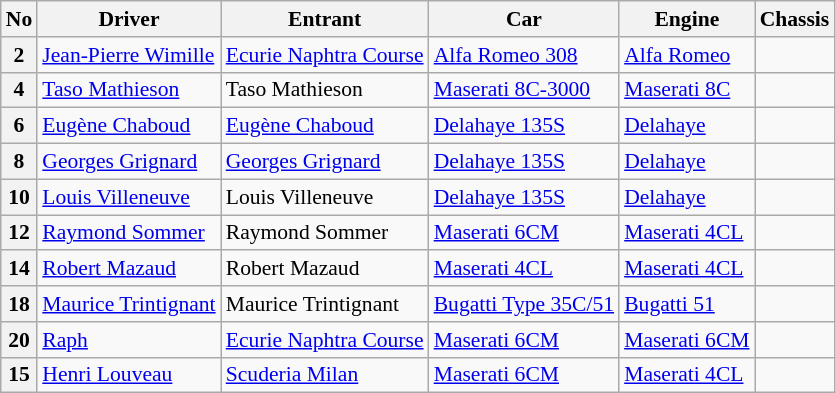<table class="wikitable" style="font-size:90%">
<tr>
<th>No</th>
<th>Driver</th>
<th>Entrant</th>
<th>Car</th>
<th>Engine</th>
<th>Chassis</th>
</tr>
<tr>
<th>2</th>
<td> <a href='#'>Jean-Pierre Wimille</a></td>
<td><a href='#'>Ecurie Naphtra Course</a></td>
<td><a href='#'>Alfa Romeo 308</a></td>
<td><a href='#'>Alfa Romeo</a></td>
<td></td>
</tr>
<tr>
<th>4</th>
<td> <a href='#'>Taso Mathieson</a></td>
<td>Taso Mathieson</td>
<td><a href='#'>Maserati 8C-3000</a></td>
<td><a href='#'>Maserati 8C</a></td>
<td></td>
</tr>
<tr>
<th>6</th>
<td> <a href='#'>Eugène Chaboud</a></td>
<td><a href='#'>Eugène Chaboud</a></td>
<td><a href='#'>Delahaye 135S</a></td>
<td><a href='#'>Delahaye</a></td>
<td></td>
</tr>
<tr>
<th>8</th>
<td> <a href='#'>Georges Grignard</a></td>
<td><a href='#'>Georges Grignard</a></td>
<td><a href='#'>Delahaye 135S</a></td>
<td><a href='#'>Delahaye</a></td>
<td></td>
</tr>
<tr>
<th>10</th>
<td> <a href='#'>Louis Villeneuve</a></td>
<td>Louis Villeneuve</td>
<td><a href='#'>Delahaye 135S</a></td>
<td><a href='#'>Delahaye</a></td>
<td></td>
</tr>
<tr>
<th>12</th>
<td> <a href='#'>Raymond Sommer</a></td>
<td>Raymond Sommer</td>
<td><a href='#'>Maserati 6CM</a></td>
<td><a href='#'>Maserati 4CL</a></td>
<td></td>
</tr>
<tr>
<th>14</th>
<td> <a href='#'>Robert Mazaud</a></td>
<td>Robert Mazaud</td>
<td><a href='#'>Maserati 4CL</a></td>
<td><a href='#'>Maserati 4CL</a></td>
<td></td>
</tr>
<tr>
<th>18</th>
<td> <a href='#'>Maurice Trintignant</a></td>
<td>Maurice Trintignant</td>
<td><a href='#'>Bugatti Type 35C/51</a></td>
<td><a href='#'>Bugatti 51</a></td>
<td></td>
</tr>
<tr>
<th>20</th>
<td> <a href='#'>Raph</a></td>
<td><a href='#'>Ecurie Naphtra Course</a></td>
<td><a href='#'>Maserati 6CM</a></td>
<td><a href='#'>Maserati 6CM</a></td>
<td></td>
</tr>
<tr>
<th>15</th>
<td> <a href='#'>Henri Louveau</a></td>
<td><a href='#'>Scuderia Milan</a></td>
<td><a href='#'>Maserati 6CM</a></td>
<td><a href='#'>Maserati 4CL</a></td>
<td></td>
</tr>
</table>
